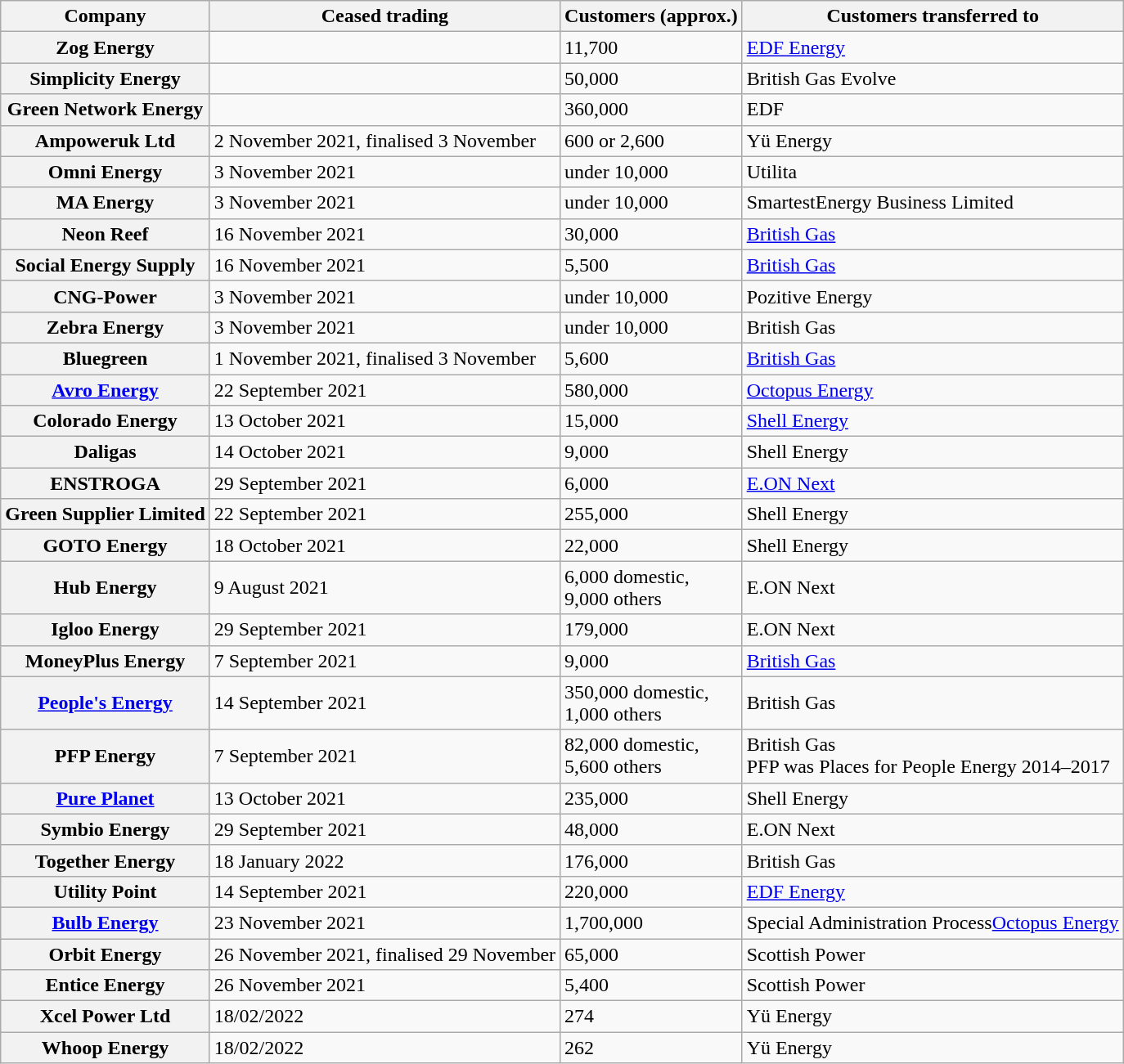<table class="wikitable sortable">
<tr>
<th>Company</th>
<th>Ceased trading</th>
<th>Customers (approx.)</th>
<th>Customers transferred to</th>
</tr>
<tr>
<th>Zog Energy </th>
<td></td>
<td>11,700</td>
<td><a href='#'>EDF Energy</a></td>
</tr>
<tr>
<th>Simplicity Energy</th>
<td></td>
<td>50,000</td>
<td>British Gas Evolve</td>
</tr>
<tr>
<th>Green Network Energy</th>
<td></td>
<td>360,000</td>
<td>EDF</td>
</tr>
<tr>
<th>Ampoweruk Ltd</th>
<td>2 November 2021, finalised 3 November</td>
<td>600  or 2,600</td>
<td>Yü Energy </td>
</tr>
<tr>
<th>Omni Energy</th>
<td>3 November 2021</td>
<td>under 10,000</td>
<td>Utilita</td>
</tr>
<tr>
<th>MA Energy</th>
<td>3 November 2021</td>
<td>under 10,000</td>
<td>SmartestEnergy Business Limited</td>
</tr>
<tr>
<th>Neon Reef</th>
<td>16 November 2021</td>
<td>30,000</td>
<td><a href='#'>British Gas</a></td>
</tr>
<tr>
<th>Social Energy Supply</th>
<td>16 November 2021</td>
<td>5,500</td>
<td><a href='#'>British Gas</a></td>
</tr>
<tr>
<th>CNG-Power</th>
<td>3 November 2021</td>
<td>under 10,000</td>
<td>Pozitive Energy</td>
</tr>
<tr>
<th>Zebra Energy</th>
<td>3 November 2021</td>
<td>under 10,000</td>
<td>British Gas</td>
</tr>
<tr>
<th>Bluegreen</th>
<td>1 November 2021, finalised 3 November</td>
<td>5,600</td>
<td><a href='#'>British Gas</a></td>
</tr>
<tr>
<th><a href='#'>Avro Energy</a></th>
<td>22 September 2021</td>
<td>580,000</td>
<td><a href='#'>Octopus Energy</a></td>
</tr>
<tr>
<th>Colorado Energy</th>
<td>13 October 2021</td>
<td>15,000</td>
<td><a href='#'>Shell Energy</a></td>
</tr>
<tr>
<th>Daligas</th>
<td>14 October 2021</td>
<td>9,000</td>
<td>Shell Energy</td>
</tr>
<tr>
<th>ENSTROGA</th>
<td>29 September 2021</td>
<td>6,000</td>
<td><a href='#'>E.ON Next</a></td>
</tr>
<tr>
<th>Green Supplier Limited</th>
<td>22 September 2021</td>
<td>255,000</td>
<td>Shell Energy</td>
</tr>
<tr>
<th>GOTO Energy</th>
<td>18 October 2021</td>
<td>22,000</td>
<td>Shell Energy</td>
</tr>
<tr>
<th>Hub Energy</th>
<td>9 August 2021</td>
<td>6,000 domestic,<br>9,000 others</td>
<td>E.ON Next</td>
</tr>
<tr>
<th>Igloo Energy</th>
<td>29 September 2021</td>
<td>179,000</td>
<td>E.ON Next</td>
</tr>
<tr>
<th>MoneyPlus Energy</th>
<td>7 September 2021</td>
<td>9,000</td>
<td><a href='#'>British Gas</a></td>
</tr>
<tr>
<th><a href='#'>People's Energy</a></th>
<td>14 September 2021</td>
<td>350,000 domestic,<br>1,000 others</td>
<td>British Gas</td>
</tr>
<tr>
<th>PFP Energy</th>
<td>7 September 2021</td>
<td>82,000 domestic,<br>5,600 others</td>
<td>British Gas<br>PFP was Places for People Energy 2014–2017</td>
</tr>
<tr>
<th><a href='#'>Pure Planet</a></th>
<td>13 October 2021</td>
<td>235,000</td>
<td>Shell Energy</td>
</tr>
<tr>
<th>Symbio Energy</th>
<td>29 September 2021</td>
<td>48,000</td>
<td>E.ON Next</td>
</tr>
<tr>
<th>Together Energy </th>
<td>18 January 2022</td>
<td>176,000</td>
<td>British Gas</td>
</tr>
<tr>
<th>Utility Point</th>
<td>14 September 2021</td>
<td>220,000</td>
<td><a href='#'>EDF Energy</a></td>
</tr>
<tr>
<th><a href='#'>Bulb Energy</a></th>
<td>23 November 2021</td>
<td>1,700,000</td>
<td>Special Administration Process<a href='#'>Octopus Energy</a></td>
</tr>
<tr>
<th>Orbit Energy</th>
<td>26 November 2021, finalised 29 November</td>
<td>65,000</td>
<td>Scottish Power</td>
</tr>
<tr>
<th>Entice Energy</th>
<td>26 November 2021</td>
<td>5,400</td>
<td>Scottish Power</td>
</tr>
<tr>
<th>Xcel Power Ltd</th>
<td>18/02/2022</td>
<td>274</td>
<td>Yü Energy</td>
</tr>
<tr>
<th>Whoop Energy</th>
<td>18/02/2022</td>
<td>262</td>
<td>Yü Energy</td>
</tr>
</table>
